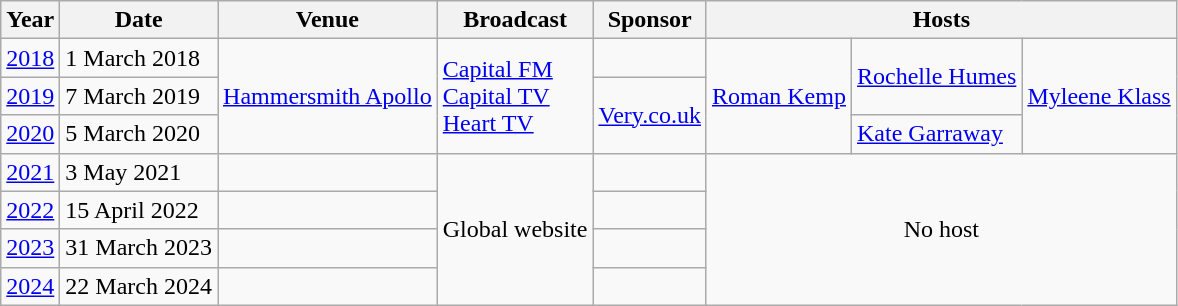<table class="wikitable">
<tr>
<th>Year</th>
<th>Date</th>
<th>Venue</th>
<th>Broadcast</th>
<th>Sponsor</th>
<th colspan="3">Hosts</th>
</tr>
<tr>
<td style="text-align:center;"><a href='#'>2018</a></td>
<td>1 March 2018</td>
<td rowspan="3"><a href='#'>Hammersmith Apollo</a></td>
<td rowspan="3"><a href='#'>Capital FM</a><br><a href='#'>Capital TV</a><br><a href='#'>Heart TV</a></td>
<td></td>
<td rowspan="3"><a href='#'>Roman Kemp</a></td>
<td rowspan="2"><a href='#'>Rochelle Humes</a></td>
<td rowspan="3"><a href='#'>Myleene Klass</a></td>
</tr>
<tr>
<td><a href='#'>2019</a></td>
<td>7 March 2019</td>
<td rowspan="2"><a href='#'>Very.co.uk</a></td>
</tr>
<tr>
<td><a href='#'>2020</a></td>
<td>5 March 2020</td>
<td rowspan="1"><a href='#'>Kate Garraway</a></td>
</tr>
<tr>
<td><a href='#'>2021</a></td>
<td>3 May 2021</td>
<td></td>
<td rowspan="4">Global website</td>
<td></td>
<td style="text-align:center;" colspan="3" rowspan="4">No host</td>
</tr>
<tr>
<td><a href='#'>2022</a></td>
<td>15 April 2022</td>
<td></td>
<td></td>
</tr>
<tr>
<td><a href='#'>2023</a></td>
<td>31 March 2023</td>
<td></td>
<td></td>
</tr>
<tr>
<td><a href='#'>2024</a></td>
<td>22 March 2024</td>
<td></td>
<td></td>
</tr>
</table>
